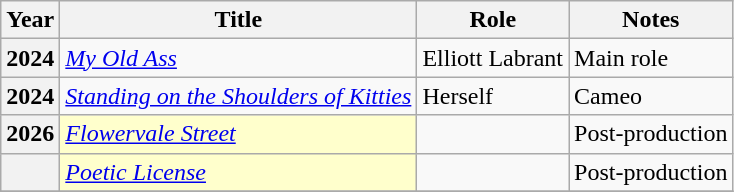<table class="wikitable plainrowheaders sortable">
<tr>
<th scope="col">Year</th>
<th scope="col">Title</th>
<th scope="col">Role</th>
<th scope="col" class="unsortable">Notes</th>
</tr>
<tr>
<th scope="row">2024</th>
<td><em><a href='#'>My Old Ass</a></em></td>
<td>Elliott Labrant</td>
<td>Main role</td>
</tr>
<tr>
<th scope="row">2024</th>
<td><em><a href='#'>Standing on the Shoulders of Kitties</a></em></td>
<td>Herself</td>
<td>Cameo</td>
</tr>
<tr>
<th scope="row">2026</th>
<td style="background:#FFFFCC;"><em><a href='#'>Flowervale Street</a></em> </td>
<td></td>
<td>Post-production</td>
</tr>
<tr>
<th scope="row"></th>
<td style="background:#FFFFCC;"><em><a href='#'>Poetic License</a></em> </td>
<td></td>
<td>Post-production</td>
</tr>
<tr>
</tr>
</table>
